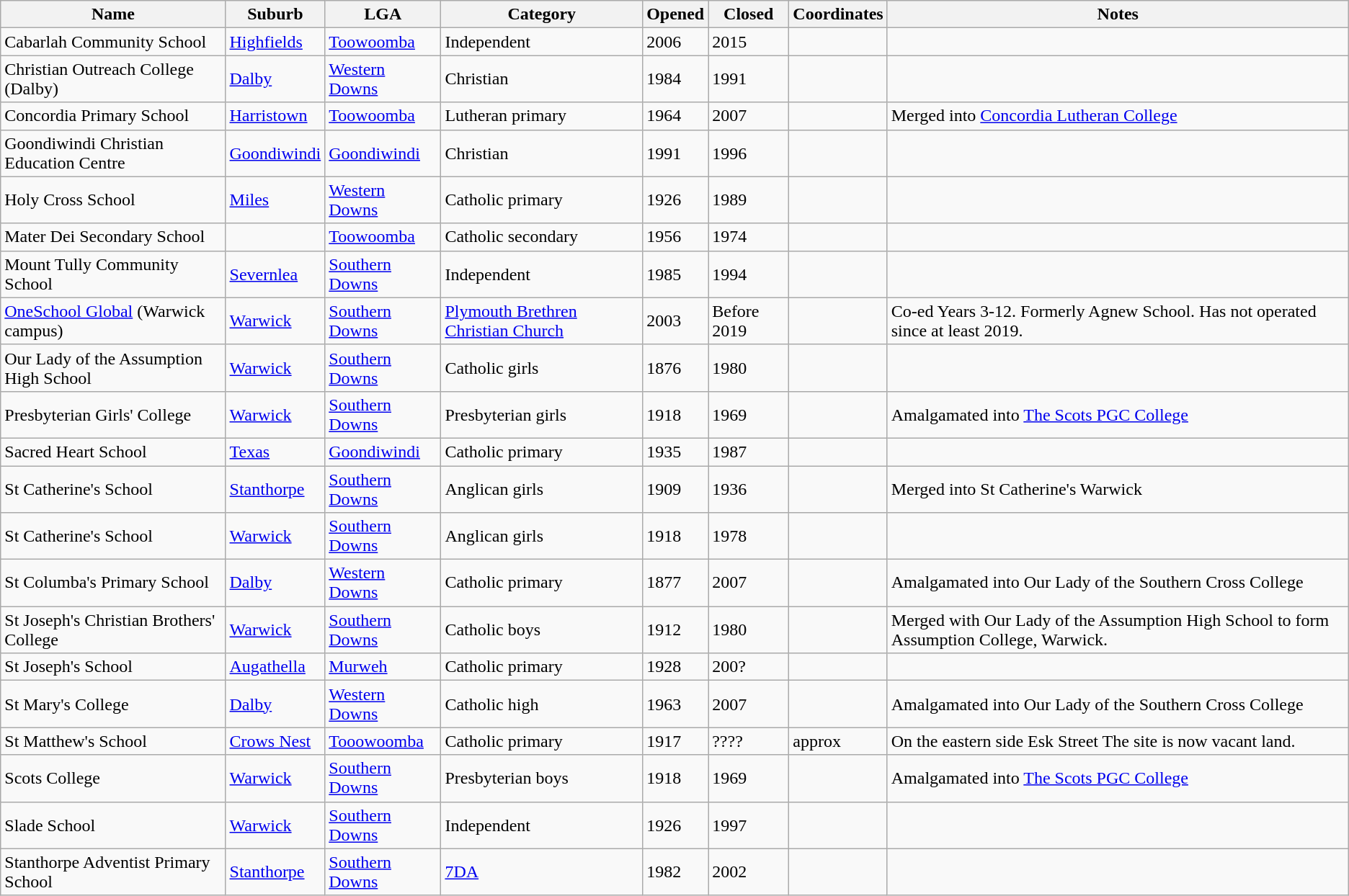<table class="wikitable sortable">
<tr>
<th>Name</th>
<th>Suburb</th>
<th>LGA</th>
<th>Category</th>
<th>Opened</th>
<th>Closed</th>
<th>Coordinates</th>
<th>Notes</th>
</tr>
<tr>
<td>Cabarlah Community School</td>
<td><a href='#'>Highfields</a></td>
<td><a href='#'>Toowoomba</a></td>
<td>Independent</td>
<td>2006</td>
<td>2015</td>
<td></td>
<td></td>
</tr>
<tr>
<td>Christian Outreach College (Dalby)</td>
<td><a href='#'>Dalby</a></td>
<td><a href='#'>Western Downs</a></td>
<td>Christian</td>
<td>1984</td>
<td>1991</td>
<td></td>
<td></td>
</tr>
<tr>
<td>Concordia Primary School</td>
<td><a href='#'>Harristown</a></td>
<td><a href='#'>Toowoomba</a></td>
<td>Lutheran primary</td>
<td>1964</td>
<td>2007</td>
<td></td>
<td>Merged into <a href='#'>Concordia Lutheran College</a></td>
</tr>
<tr>
<td>Goondiwindi Christian Education Centre</td>
<td><a href='#'>Goondiwindi</a></td>
<td><a href='#'>Goondiwindi</a></td>
<td>Christian</td>
<td>1991</td>
<td>1996</td>
<td></td>
<td></td>
</tr>
<tr>
<td>Holy Cross School</td>
<td><a href='#'>Miles</a></td>
<td><a href='#'>Western Downs</a></td>
<td>Catholic primary</td>
<td>1926</td>
<td>1989</td>
<td></td>
<td></td>
</tr>
<tr>
<td>Mater Dei Secondary School</td>
<td></td>
<td><a href='#'>Toowoomba</a></td>
<td>Catholic secondary</td>
<td>1956</td>
<td>1974</td>
<td></td>
<td></td>
</tr>
<tr>
<td>Mount Tully Community School</td>
<td><a href='#'>Severnlea</a></td>
<td><a href='#'>Southern Downs</a></td>
<td>Independent</td>
<td>1985</td>
<td>1994</td>
<td></td>
<td></td>
</tr>
<tr>
<td><a href='#'>OneSchool Global</a> (Warwick campus)</td>
<td><a href='#'>Warwick</a></td>
<td><a href='#'>Southern Downs</a></td>
<td><a href='#'>Plymouth Brethren Christian Church</a></td>
<td>2003</td>
<td>Before 2019</td>
<td></td>
<td>Co-ed Years 3-12. Formerly Agnew School. Has not operated since at least 2019.</td>
</tr>
<tr>
<td>Our Lady of the Assumption High School</td>
<td><a href='#'>Warwick</a></td>
<td><a href='#'>Southern Downs</a></td>
<td>Catholic girls</td>
<td>1876</td>
<td>1980</td>
<td></td>
<td></td>
</tr>
<tr>
<td>Presbyterian Girls' College</td>
<td><a href='#'>Warwick</a></td>
<td><a href='#'>Southern Downs</a></td>
<td>Presbyterian girls</td>
<td>1918</td>
<td>1969</td>
<td></td>
<td>Amalgamated into <a href='#'>The Scots PGC College</a></td>
</tr>
<tr>
<td>Sacred Heart School</td>
<td><a href='#'>Texas</a></td>
<td><a href='#'>Goondiwindi</a></td>
<td>Catholic primary</td>
<td>1935</td>
<td>1987</td>
<td></td>
<td></td>
</tr>
<tr>
<td>St Catherine's School</td>
<td><a href='#'>Stanthorpe</a></td>
<td><a href='#'>Southern Downs</a></td>
<td>Anglican girls</td>
<td>1909</td>
<td>1936</td>
<td></td>
<td>Merged into St Catherine's Warwick</td>
</tr>
<tr>
<td>St Catherine's School</td>
<td><a href='#'>Warwick</a></td>
<td><a href='#'>Southern Downs</a></td>
<td>Anglican girls</td>
<td>1918</td>
<td>1978</td>
<td></td>
<td></td>
</tr>
<tr>
<td>St Columba's Primary School</td>
<td><a href='#'>Dalby</a></td>
<td><a href='#'>Western Downs</a></td>
<td>Catholic primary</td>
<td>1877</td>
<td>2007</td>
<td></td>
<td>Amalgamated into Our Lady of the Southern Cross College</td>
</tr>
<tr>
<td>St Joseph's Christian Brothers' College</td>
<td><a href='#'>Warwick</a></td>
<td><a href='#'>Southern Downs</a></td>
<td>Catholic boys</td>
<td>1912</td>
<td>1980</td>
<td></td>
<td>Merged with Our Lady of the Assumption High School to form Assumption College, Warwick.</td>
</tr>
<tr>
<td>St Joseph's School</td>
<td><a href='#'>Augathella</a></td>
<td><a href='#'>Murweh</a></td>
<td>Catholic primary</td>
<td>1928</td>
<td>200?</td>
<td></td>
<td></td>
</tr>
<tr>
<td>St Mary's College</td>
<td><a href='#'>Dalby</a></td>
<td><a href='#'>Western Downs</a></td>
<td>Catholic high</td>
<td>1963</td>
<td>2007</td>
<td></td>
<td>Amalgamated into Our Lady of the Southern Cross College</td>
</tr>
<tr>
<td>St Matthew's School</td>
<td><a href='#'>Crows Nest</a></td>
<td><a href='#'>Tooowoomba</a></td>
<td>Catholic primary</td>
<td>1917</td>
<td>????</td>
<td>approx<br></td>
<td>On the eastern side Esk Street The site is now vacant land.</td>
</tr>
<tr>
<td>Scots College</td>
<td><a href='#'>Warwick</a></td>
<td><a href='#'>Southern Downs</a></td>
<td>Presbyterian boys</td>
<td>1918</td>
<td>1969</td>
<td></td>
<td>Amalgamated into <a href='#'>The Scots PGC College</a></td>
</tr>
<tr>
<td>Slade School</td>
<td><a href='#'>Warwick</a></td>
<td><a href='#'>Southern Downs</a></td>
<td>Independent</td>
<td>1926</td>
<td>1997</td>
<td></td>
<td></td>
</tr>
<tr>
<td>Stanthorpe Adventist Primary School</td>
<td><a href='#'>Stanthorpe</a></td>
<td><a href='#'>Southern Downs</a></td>
<td><a href='#'>7DA</a></td>
<td>1982</td>
<td>2002</td>
<td></td>
<td></td>
</tr>
</table>
